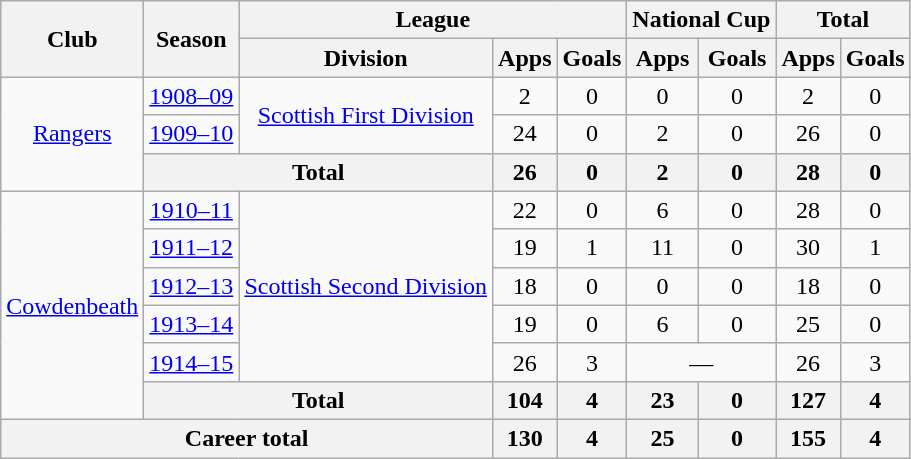<table class="wikitable" style="text-align: center">
<tr>
<th rowspan="2">Club</th>
<th rowspan="2">Season</th>
<th colspan="3">League</th>
<th colspan="2">National Cup</th>
<th colspan="2">Total</th>
</tr>
<tr>
<th>Division</th>
<th>Apps</th>
<th>Goals</th>
<th>Apps</th>
<th>Goals</th>
<th>Apps</th>
<th>Goals</th>
</tr>
<tr>
<td rowspan="3"><a href='#'>Rangers</a></td>
<td><a href='#'>1908–09</a></td>
<td rowspan="2"><a href='#'>Scottish First Division</a></td>
<td>2</td>
<td>0</td>
<td>0</td>
<td>0</td>
<td>2</td>
<td>0</td>
</tr>
<tr>
<td><a href='#'>1909–10</a></td>
<td>24</td>
<td>0</td>
<td>2</td>
<td>0</td>
<td>26</td>
<td>0</td>
</tr>
<tr>
<th colspan="2">Total</th>
<th>26</th>
<th>0</th>
<th>2</th>
<th>0</th>
<th>28</th>
<th>0</th>
</tr>
<tr>
<td rowspan="6"><a href='#'>Cowdenbeath</a></td>
<td><a href='#'>1910–11</a></td>
<td rowspan="5"><a href='#'>Scottish Second Division</a></td>
<td>22</td>
<td>0</td>
<td>6</td>
<td>0</td>
<td>28</td>
<td>0</td>
</tr>
<tr>
<td><a href='#'>1911–12</a></td>
<td>19</td>
<td>1</td>
<td>11</td>
<td>0</td>
<td>30</td>
<td>1</td>
</tr>
<tr>
<td><a href='#'>1912–13</a></td>
<td>18</td>
<td>0</td>
<td>0</td>
<td>0</td>
<td>18</td>
<td>0</td>
</tr>
<tr>
<td><a href='#'>1913–14</a></td>
<td>19</td>
<td>0</td>
<td>6</td>
<td>0</td>
<td>25</td>
<td>0</td>
</tr>
<tr>
<td><a href='#'>1914–15</a></td>
<td>26</td>
<td>3</td>
<td colspan="2">—</td>
<td>26</td>
<td>3</td>
</tr>
<tr>
<th colspan="2">Total</th>
<th>104</th>
<th>4</th>
<th>23</th>
<th>0</th>
<th>127</th>
<th>4</th>
</tr>
<tr>
<th colspan="3">Career total</th>
<th>130</th>
<th>4</th>
<th>25</th>
<th>0</th>
<th>155</th>
<th>4</th>
</tr>
</table>
